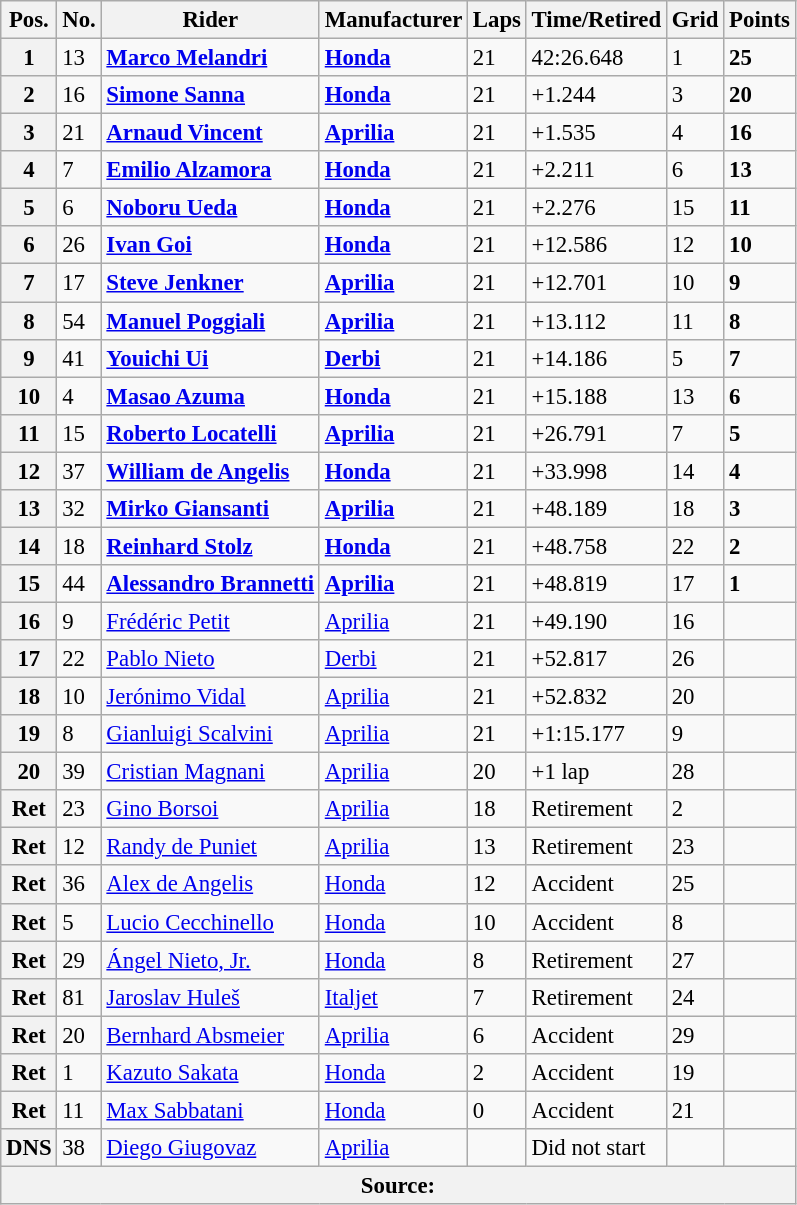<table class="wikitable" style="font-size: 95%;">
<tr>
<th>Pos.</th>
<th>No.</th>
<th>Rider</th>
<th>Manufacturer</th>
<th>Laps</th>
<th>Time/Retired</th>
<th>Grid</th>
<th>Points</th>
</tr>
<tr>
<th>1</th>
<td>13</td>
<td> <strong><a href='#'>Marco Melandri</a></strong></td>
<td><strong><a href='#'>Honda</a></strong></td>
<td>21</td>
<td>42:26.648</td>
<td>1</td>
<td><strong>25</strong></td>
</tr>
<tr>
<th>2</th>
<td>16</td>
<td> <strong><a href='#'>Simone Sanna</a></strong></td>
<td><strong><a href='#'>Honda</a></strong></td>
<td>21</td>
<td>+1.244</td>
<td>3</td>
<td><strong>20</strong></td>
</tr>
<tr>
<th>3</th>
<td>21</td>
<td> <strong><a href='#'>Arnaud Vincent</a></strong></td>
<td><strong><a href='#'>Aprilia</a></strong></td>
<td>21</td>
<td>+1.535</td>
<td>4</td>
<td><strong>16</strong></td>
</tr>
<tr>
<th>4</th>
<td>7</td>
<td> <strong><a href='#'>Emilio Alzamora</a></strong></td>
<td><strong><a href='#'>Honda</a></strong></td>
<td>21</td>
<td>+2.211</td>
<td>6</td>
<td><strong>13</strong></td>
</tr>
<tr>
<th>5</th>
<td>6</td>
<td> <strong><a href='#'>Noboru Ueda</a></strong></td>
<td><strong><a href='#'>Honda</a></strong></td>
<td>21</td>
<td>+2.276</td>
<td>15</td>
<td><strong>11</strong></td>
</tr>
<tr>
<th>6</th>
<td>26</td>
<td> <strong><a href='#'>Ivan Goi</a></strong></td>
<td><strong><a href='#'>Honda</a></strong></td>
<td>21</td>
<td>+12.586</td>
<td>12</td>
<td><strong>10</strong></td>
</tr>
<tr>
<th>7</th>
<td>17</td>
<td> <strong><a href='#'>Steve Jenkner</a></strong></td>
<td><strong><a href='#'>Aprilia</a></strong></td>
<td>21</td>
<td>+12.701</td>
<td>10</td>
<td><strong>9</strong></td>
</tr>
<tr>
<th>8</th>
<td>54</td>
<td> <strong><a href='#'>Manuel Poggiali</a></strong></td>
<td><strong><a href='#'>Aprilia</a></strong></td>
<td>21</td>
<td>+13.112</td>
<td>11</td>
<td><strong>8</strong></td>
</tr>
<tr>
<th>9</th>
<td>41</td>
<td> <strong><a href='#'>Youichi Ui</a></strong></td>
<td><strong><a href='#'>Derbi</a></strong></td>
<td>21</td>
<td>+14.186</td>
<td>5</td>
<td><strong>7</strong></td>
</tr>
<tr>
<th>10</th>
<td>4</td>
<td> <strong><a href='#'>Masao Azuma</a></strong></td>
<td><strong><a href='#'>Honda</a></strong></td>
<td>21</td>
<td>+15.188</td>
<td>13</td>
<td><strong>6</strong></td>
</tr>
<tr>
<th>11</th>
<td>15</td>
<td> <strong><a href='#'>Roberto Locatelli</a></strong></td>
<td><strong><a href='#'>Aprilia</a></strong></td>
<td>21</td>
<td>+26.791</td>
<td>7</td>
<td><strong>5</strong></td>
</tr>
<tr>
<th>12</th>
<td>37</td>
<td> <strong><a href='#'>William de Angelis</a></strong></td>
<td><strong><a href='#'>Honda</a></strong></td>
<td>21</td>
<td>+33.998</td>
<td>14</td>
<td><strong>4</strong></td>
</tr>
<tr>
<th>13</th>
<td>32</td>
<td> <strong><a href='#'>Mirko Giansanti</a></strong></td>
<td><strong><a href='#'>Aprilia</a></strong></td>
<td>21</td>
<td>+48.189</td>
<td>18</td>
<td><strong>3</strong></td>
</tr>
<tr>
<th>14</th>
<td>18</td>
<td> <strong><a href='#'>Reinhard Stolz</a></strong></td>
<td><strong><a href='#'>Honda</a></strong></td>
<td>21</td>
<td>+48.758</td>
<td>22</td>
<td><strong>2</strong></td>
</tr>
<tr>
<th>15</th>
<td>44</td>
<td> <strong><a href='#'>Alessandro Brannetti</a></strong></td>
<td><strong><a href='#'>Aprilia</a></strong></td>
<td>21</td>
<td>+48.819</td>
<td>17</td>
<td><strong>1</strong></td>
</tr>
<tr>
<th>16</th>
<td>9</td>
<td> <a href='#'>Frédéric Petit</a></td>
<td><a href='#'>Aprilia</a></td>
<td>21</td>
<td>+49.190</td>
<td>16</td>
<td></td>
</tr>
<tr>
<th>17</th>
<td>22</td>
<td> <a href='#'>Pablo Nieto</a></td>
<td><a href='#'>Derbi</a></td>
<td>21</td>
<td>+52.817</td>
<td>26</td>
<td></td>
</tr>
<tr>
<th>18</th>
<td>10</td>
<td> <a href='#'>Jerónimo Vidal</a></td>
<td><a href='#'>Aprilia</a></td>
<td>21</td>
<td>+52.832</td>
<td>20</td>
<td></td>
</tr>
<tr>
<th>19</th>
<td>8</td>
<td> <a href='#'>Gianluigi Scalvini</a></td>
<td><a href='#'>Aprilia</a></td>
<td>21</td>
<td>+1:15.177</td>
<td>9</td>
<td></td>
</tr>
<tr>
<th>20</th>
<td>39</td>
<td> <a href='#'>Cristian Magnani</a></td>
<td><a href='#'>Aprilia</a></td>
<td>20</td>
<td>+1 lap</td>
<td>28</td>
<td></td>
</tr>
<tr>
<th>Ret</th>
<td>23</td>
<td> <a href='#'>Gino Borsoi</a></td>
<td><a href='#'>Aprilia</a></td>
<td>18</td>
<td>Retirement</td>
<td>2</td>
<td></td>
</tr>
<tr>
<th>Ret</th>
<td>12</td>
<td> <a href='#'>Randy de Puniet</a></td>
<td><a href='#'>Aprilia</a></td>
<td>13</td>
<td>Retirement</td>
<td>23</td>
<td></td>
</tr>
<tr>
<th>Ret</th>
<td>36</td>
<td> <a href='#'>Alex de Angelis</a></td>
<td><a href='#'>Honda</a></td>
<td>12</td>
<td>Accident</td>
<td>25</td>
<td></td>
</tr>
<tr>
<th>Ret</th>
<td>5</td>
<td> <a href='#'>Lucio Cecchinello</a></td>
<td><a href='#'>Honda</a></td>
<td>10</td>
<td>Accident</td>
<td>8</td>
<td></td>
</tr>
<tr>
<th>Ret</th>
<td>29</td>
<td> <a href='#'>Ángel Nieto, Jr.</a></td>
<td><a href='#'>Honda</a></td>
<td>8</td>
<td>Retirement</td>
<td>27</td>
<td></td>
</tr>
<tr>
<th>Ret</th>
<td>81</td>
<td> <a href='#'>Jaroslav Huleš</a></td>
<td><a href='#'>Italjet</a></td>
<td>7</td>
<td>Retirement</td>
<td>24</td>
<td></td>
</tr>
<tr>
<th>Ret</th>
<td>20</td>
<td> <a href='#'>Bernhard Absmeier</a></td>
<td><a href='#'>Aprilia</a></td>
<td>6</td>
<td>Accident</td>
<td>29</td>
<td></td>
</tr>
<tr>
<th>Ret</th>
<td>1</td>
<td> <a href='#'>Kazuto Sakata</a></td>
<td><a href='#'>Honda</a></td>
<td>2</td>
<td>Accident</td>
<td>19</td>
<td></td>
</tr>
<tr>
<th>Ret</th>
<td>11</td>
<td> <a href='#'>Max Sabbatani</a></td>
<td><a href='#'>Honda</a></td>
<td>0</td>
<td>Accident</td>
<td>21</td>
<td></td>
</tr>
<tr>
<th>DNS</th>
<td>38</td>
<td> <a href='#'>Diego Giugovaz</a></td>
<td><a href='#'>Aprilia</a></td>
<td></td>
<td>Did not start</td>
<td></td>
<td></td>
</tr>
<tr>
<th colspan=8>Source: </th>
</tr>
</table>
